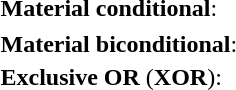<table>
<tr>
<td><strong>Material conditional</strong>:</td>
<td></td>
</tr>
<tr>
</tr>
<tr>
<td><strong>Material biconditional</strong>:</td>
<td></td>
</tr>
<tr>
<td><strong>Exclusive OR</strong> (<strong>XOR</strong>):</td>
<td></td>
</tr>
</table>
